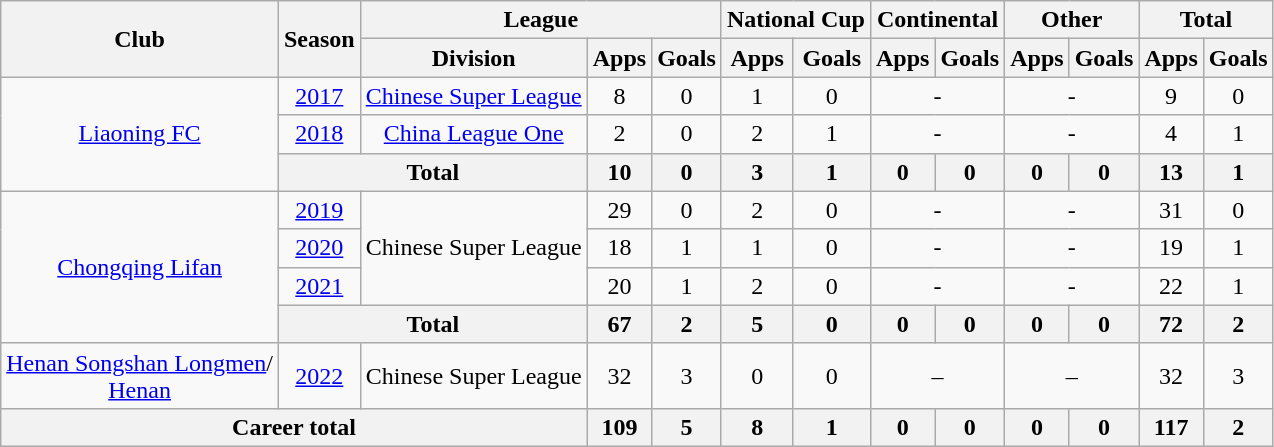<table class="wikitable" style="text-align: center">
<tr>
<th rowspan="2">Club</th>
<th rowspan="2">Season</th>
<th colspan="3">League</th>
<th colspan="2">National Cup</th>
<th colspan="2">Continental</th>
<th colspan="2">Other</th>
<th colspan="2">Total</th>
</tr>
<tr>
<th>Division</th>
<th>Apps</th>
<th>Goals</th>
<th>Apps</th>
<th>Goals</th>
<th>Apps</th>
<th>Goals</th>
<th>Apps</th>
<th>Goals</th>
<th>Apps</th>
<th>Goals</th>
</tr>
<tr>
<td rowspan="3"><a href='#'>Liaoning FC</a></td>
<td><a href='#'>2017</a></td>
<td><a href='#'>Chinese Super League</a></td>
<td>8</td>
<td>0</td>
<td>1</td>
<td>0</td>
<td colspan="2">-</td>
<td colspan="2">-</td>
<td>9</td>
<td>0</td>
</tr>
<tr>
<td><a href='#'>2018</a></td>
<td><a href='#'>China League One</a></td>
<td>2</td>
<td>0</td>
<td>2</td>
<td>1</td>
<td colspan="2">-</td>
<td colspan="2">-</td>
<td>4</td>
<td>1</td>
</tr>
<tr>
<th colspan="2">Total</th>
<th>10</th>
<th>0</th>
<th>3</th>
<th>1</th>
<th>0</th>
<th>0</th>
<th>0</th>
<th>0</th>
<th>13</th>
<th>1</th>
</tr>
<tr>
<td rowspan=4><a href='#'>Chongqing Lifan</a></td>
<td><a href='#'>2019</a></td>
<td rowspan=3>Chinese Super League</td>
<td>29</td>
<td>0</td>
<td>2</td>
<td>0</td>
<td colspan="2">-</td>
<td colspan="2">-</td>
<td>31</td>
<td>0</td>
</tr>
<tr>
<td><a href='#'>2020</a></td>
<td>18</td>
<td>1</td>
<td>1</td>
<td>0</td>
<td colspan="2">-</td>
<td colspan="2">-</td>
<td>19</td>
<td>1</td>
</tr>
<tr>
<td><a href='#'>2021</a></td>
<td>20</td>
<td>1</td>
<td>2</td>
<td>0</td>
<td colspan="2">-</td>
<td colspan="2">-</td>
<td>22</td>
<td>1</td>
</tr>
<tr>
<th colspan="2">Total</th>
<th>67</th>
<th>2</th>
<th>5</th>
<th>0</th>
<th>0</th>
<th>0</th>
<th>0</th>
<th>0</th>
<th>72</th>
<th>2</th>
</tr>
<tr>
<td><a href='#'>Henan Songshan Longmen</a>/<br><a href='#'>Henan</a></td>
<td><a href='#'>2022</a></td>
<td>Chinese Super League</td>
<td>32</td>
<td>3</td>
<td>0</td>
<td>0</td>
<td colspan="2">–</td>
<td colspan="2">–</td>
<td>32</td>
<td>3</td>
</tr>
<tr>
<th colspan=3>Career total</th>
<th>109</th>
<th>5</th>
<th>8</th>
<th>1</th>
<th>0</th>
<th>0</th>
<th>0</th>
<th>0</th>
<th>117</th>
<th>2</th>
</tr>
</table>
